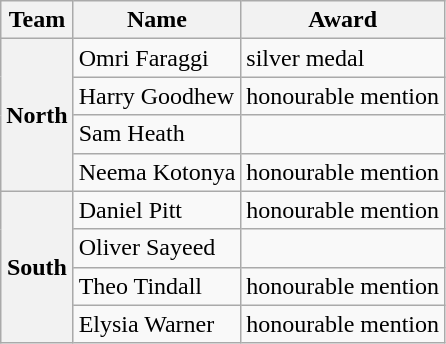<table class="wikitable">
<tr>
<th>Team</th>
<th>Name</th>
<th>Award</th>
</tr>
<tr>
<th rowspan=4 valign="middle">North</th>
<td>Omri Faraggi</td>
<td>silver medal</td>
</tr>
<tr>
<td>Harry Goodhew</td>
<td>honourable mention</td>
</tr>
<tr>
<td>Sam Heath</td>
<td></td>
</tr>
<tr>
<td>Neema Kotonya</td>
<td>honourable mention</td>
</tr>
<tr>
<th rowspan=4 valign="middle">South</th>
<td>Daniel Pitt</td>
<td>honourable mention</td>
</tr>
<tr>
<td>Oliver Sayeed</td>
<td></td>
</tr>
<tr>
<td>Theo Tindall</td>
<td>honourable mention</td>
</tr>
<tr>
<td>Elysia Warner</td>
<td>honourable mention</td>
</tr>
</table>
